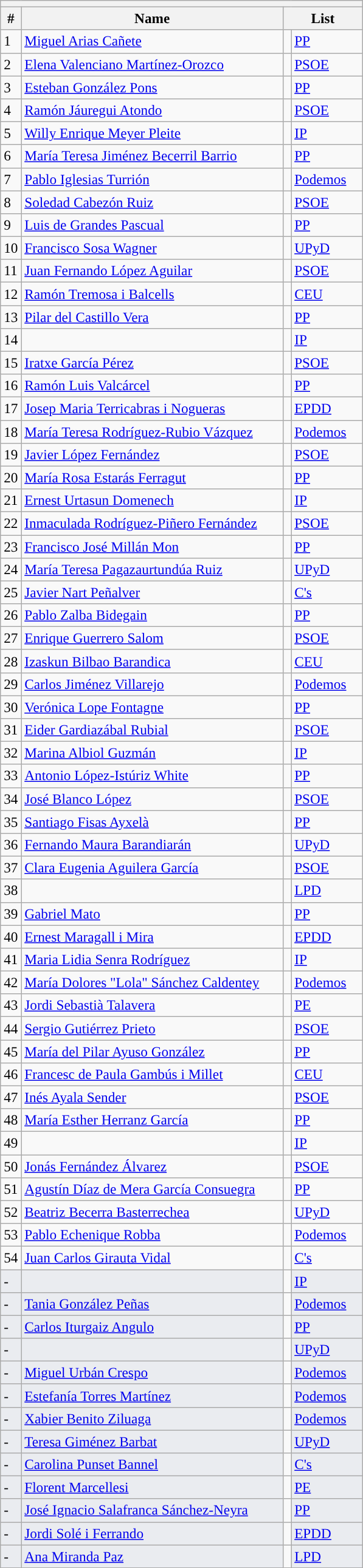<table class="wikitable sortable collapsible" style="font-size:97%;">
<tr>
<th colspan="4"></th>
</tr>
<tr>
<th width="10px">#</th>
<th width="280px">Name</th>
<th colspan="2" width="80px">List</th>
</tr>
<tr>
<td>1</td>
<td><a href='#'>Miguel Arias Cañete</a></td>
<td></td>
<td><a href='#'>PP</a></td>
</tr>
<tr>
<td>2</td>
<td><a href='#'>Elena Valenciano Martínez-Orozco</a></td>
<td></td>
<td><a href='#'>PSOE</a></td>
</tr>
<tr>
<td>3</td>
<td><a href='#'>Esteban González Pons</a></td>
<td></td>
<td><a href='#'>PP</a></td>
</tr>
<tr>
<td>4</td>
<td><a href='#'>Ramón Jáuregui Atondo</a></td>
<td></td>
<td><a href='#'>PSOE</a></td>
</tr>
<tr>
<td>5</td>
<td><a href='#'>Willy Enrique Meyer Pleite</a></td>
<td></td>
<td><a href='#'>IP</a></td>
</tr>
<tr>
<td>6</td>
<td><a href='#'>María Teresa Jiménez Becerril Barrio</a></td>
<td></td>
<td><a href='#'>PP</a></td>
</tr>
<tr>
<td>7</td>
<td><a href='#'>Pablo Iglesias Turrión</a></td>
<td></td>
<td><a href='#'>Podemos</a></td>
</tr>
<tr>
<td>8</td>
<td><a href='#'>Soledad Cabezón Ruiz</a></td>
<td></td>
<td><a href='#'>PSOE</a></td>
</tr>
<tr>
<td>9</td>
<td><a href='#'>Luis de Grandes Pascual</a></td>
<td></td>
<td><a href='#'>PP</a></td>
</tr>
<tr>
<td>10</td>
<td><a href='#'>Francisco Sosa Wagner</a></td>
<td></td>
<td><a href='#'>UPyD</a></td>
</tr>
<tr>
<td>11</td>
<td><a href='#'>Juan Fernando López Aguilar</a></td>
<td></td>
<td><a href='#'>PSOE</a></td>
</tr>
<tr>
<td>12</td>
<td><a href='#'>Ramón Tremosa i Balcells</a></td>
<td></td>
<td><a href='#'>CEU</a></td>
</tr>
<tr>
<td>13</td>
<td><a href='#'>Pilar del Castillo Vera</a></td>
<td></td>
<td><a href='#'>PP</a></td>
</tr>
<tr>
<td>14</td>
<td></td>
<td></td>
<td><a href='#'>IP</a></td>
</tr>
<tr>
<td>15</td>
<td><a href='#'>Iratxe García Pérez</a></td>
<td></td>
<td><a href='#'>PSOE</a></td>
</tr>
<tr>
<td>16</td>
<td><a href='#'>Ramón Luis Valcárcel</a></td>
<td></td>
<td><a href='#'>PP</a></td>
</tr>
<tr>
<td>17</td>
<td><a href='#'>Josep Maria Terricabras i Nogueras</a></td>
<td></td>
<td><a href='#'>EPDD</a></td>
</tr>
<tr>
<td>18</td>
<td><a href='#'>María Teresa Rodríguez-Rubio Vázquez</a></td>
<td></td>
<td><a href='#'>Podemos</a></td>
</tr>
<tr>
<td>19</td>
<td><a href='#'>Javier López Fernández</a></td>
<td></td>
<td><a href='#'>PSOE</a></td>
</tr>
<tr>
<td>20</td>
<td><a href='#'>María Rosa Estarás Ferragut</a></td>
<td></td>
<td><a href='#'>PP</a></td>
</tr>
<tr>
<td>21</td>
<td><a href='#'>Ernest Urtasun Domenech</a></td>
<td></td>
<td><a href='#'>IP</a></td>
</tr>
<tr>
<td>22</td>
<td><a href='#'>Inmaculada Rodríguez-Piñero Fernández</a></td>
<td></td>
<td><a href='#'>PSOE</a></td>
</tr>
<tr>
<td>23</td>
<td><a href='#'>Francisco José Millán Mon</a></td>
<td></td>
<td><a href='#'>PP</a></td>
</tr>
<tr>
<td>24</td>
<td><a href='#'>María Teresa Pagazaurtundúa Ruiz</a></td>
<td></td>
<td><a href='#'>UPyD</a></td>
</tr>
<tr>
<td>25</td>
<td><a href='#'>Javier Nart Peñalver</a></td>
<td></td>
<td><a href='#'>C's</a></td>
</tr>
<tr>
<td>26</td>
<td><a href='#'>Pablo Zalba Bidegain</a></td>
<td></td>
<td><a href='#'>PP</a></td>
</tr>
<tr>
<td>27</td>
<td><a href='#'>Enrique Guerrero Salom</a></td>
<td></td>
<td><a href='#'>PSOE</a></td>
</tr>
<tr>
<td>28</td>
<td><a href='#'>Izaskun Bilbao Barandica</a></td>
<td></td>
<td><a href='#'>CEU</a></td>
</tr>
<tr>
<td>29</td>
<td><a href='#'>Carlos Jiménez Villarejo</a></td>
<td></td>
<td><a href='#'>Podemos</a></td>
</tr>
<tr>
<td>30</td>
<td><a href='#'>Verónica Lope Fontagne</a></td>
<td></td>
<td><a href='#'>PP</a></td>
</tr>
<tr>
<td>31</td>
<td><a href='#'>Eider Gardiazábal Rubial</a></td>
<td></td>
<td><a href='#'>PSOE</a></td>
</tr>
<tr>
<td>32</td>
<td><a href='#'>Marina Albiol Guzmán</a></td>
<td></td>
<td><a href='#'>IP</a></td>
</tr>
<tr>
<td>33</td>
<td><a href='#'>Antonio López-Istúriz White</a></td>
<td></td>
<td><a href='#'>PP</a></td>
</tr>
<tr>
<td>34</td>
<td><a href='#'>José Blanco López</a></td>
<td></td>
<td><a href='#'>PSOE</a></td>
</tr>
<tr>
<td>35</td>
<td><a href='#'>Santiago Fisas Ayxelà</a></td>
<td></td>
<td><a href='#'>PP</a></td>
</tr>
<tr>
<td>36</td>
<td><a href='#'>Fernando Maura Barandiarán</a></td>
<td></td>
<td><a href='#'>UPyD</a></td>
</tr>
<tr>
<td>37</td>
<td><a href='#'>Clara Eugenia Aguilera García</a></td>
<td></td>
<td><a href='#'>PSOE</a></td>
</tr>
<tr>
<td>38</td>
<td></td>
<td></td>
<td><a href='#'>LPD</a></td>
</tr>
<tr>
<td>39</td>
<td><a href='#'>Gabriel Mato</a></td>
<td></td>
<td><a href='#'>PP</a></td>
</tr>
<tr>
<td>40</td>
<td><a href='#'>Ernest Maragall i Mira</a></td>
<td></td>
<td><a href='#'>EPDD</a></td>
</tr>
<tr>
<td>41</td>
<td><a href='#'>Maria Lidia Senra Rodríguez</a></td>
<td></td>
<td><a href='#'>IP</a></td>
</tr>
<tr>
<td>42</td>
<td><a href='#'>María Dolores "Lola" Sánchez Caldentey</a></td>
<td></td>
<td><a href='#'>Podemos</a></td>
</tr>
<tr>
<td>43</td>
<td><a href='#'>Jordi Sebastià Talavera</a></td>
<td></td>
<td><a href='#'>PE</a></td>
</tr>
<tr>
<td>44</td>
<td><a href='#'>Sergio Gutiérrez Prieto</a></td>
<td></td>
<td><a href='#'>PSOE</a></td>
</tr>
<tr>
<td>45</td>
<td><a href='#'>María del Pilar Ayuso González</a></td>
<td></td>
<td><a href='#'>PP</a></td>
</tr>
<tr>
<td>46</td>
<td><a href='#'>Francesc de Paula Gambús i Millet</a></td>
<td></td>
<td><a href='#'>CEU</a></td>
</tr>
<tr>
<td>47</td>
<td><a href='#'>Inés Ayala Sender</a></td>
<td></td>
<td><a href='#'>PSOE</a></td>
</tr>
<tr>
<td>48</td>
<td><a href='#'>María Esther Herranz García</a></td>
<td></td>
<td><a href='#'>PP</a></td>
</tr>
<tr>
<td>49</td>
<td></td>
<td></td>
<td><a href='#'>IP</a></td>
</tr>
<tr>
<td>50</td>
<td><a href='#'>Jonás Fernández Álvarez</a></td>
<td></td>
<td><a href='#'>PSOE</a></td>
</tr>
<tr>
<td>51</td>
<td><a href='#'>Agustín Díaz de Mera García Consuegra</a></td>
<td></td>
<td><a href='#'>PP</a></td>
</tr>
<tr>
<td>52</td>
<td><a href='#'>Beatriz Becerra Basterrechea</a></td>
<td></td>
<td><a href='#'>UPyD</a></td>
</tr>
<tr>
<td>53</td>
<td><a href='#'>Pablo Echenique Robba</a></td>
<td></td>
<td><a href='#'>Podemos</a></td>
</tr>
<tr>
<td>54</td>
<td><a href='#'>Juan Carlos Girauta Vidal</a></td>
<td></td>
<td><a href='#'>C's</a></td>
</tr>
<tr>
<td bgcolor="#eaecf0">-</td>
<td bgcolor="#eaecf0"></td>
<td></td>
<td bgcolor="#eaecf0"><a href='#'>IP</a></td>
</tr>
<tr>
<td bgcolor="#eaecf0">-</td>
<td bgcolor="#eaecf0"><a href='#'>Tania González Peñas</a></td>
<td></td>
<td bgcolor="#eaecf0"><a href='#'>Podemos</a></td>
</tr>
<tr>
<td bgcolor="#eaecf0">-</td>
<td bgcolor="#eaecf0"><a href='#'>Carlos Iturgaiz Angulo</a></td>
<td></td>
<td bgcolor="#eaecf0"><a href='#'>PP</a></td>
</tr>
<tr>
<td bgcolor="#eaecf0">-</td>
<td bgcolor="#eaecf0"></td>
<td></td>
<td bgcolor="#eaecf0"><a href='#'>UPyD</a></td>
</tr>
<tr>
<td bgcolor="#eaecf0">-</td>
<td bgcolor="#eaecf0"><a href='#'>Miguel Urbán Crespo</a></td>
<td></td>
<td bgcolor="#eaecf0"><a href='#'>Podemos</a></td>
</tr>
<tr>
<td bgcolor="#eaecf0">-</td>
<td bgcolor="#eaecf0"><a href='#'>Estefanía Torres Martínez</a></td>
<td></td>
<td bgcolor="#eaecf0"><a href='#'>Podemos</a></td>
</tr>
<tr>
<td bgcolor="#eaecf0">-</td>
<td bgcolor="#eaecf0"><a href='#'>Xabier Benito Ziluaga</a></td>
<td></td>
<td bgcolor="#eaecf0"><a href='#'>Podemos</a></td>
</tr>
<tr>
<td bgcolor="#eaecf0">-</td>
<td bgcolor="#eaecf0"><a href='#'>Teresa Giménez Barbat</a></td>
<td></td>
<td bgcolor="#eaecf0"><a href='#'>UPyD</a></td>
</tr>
<tr>
<td bgcolor="#eaecf0">-</td>
<td bgcolor="#eaecf0"><a href='#'>Carolina Punset Bannel</a></td>
<td></td>
<td bgcolor="#eaecf0"><a href='#'>C's</a></td>
</tr>
<tr>
<td bgcolor="#eaecf0">-</td>
<td bgcolor="#eaecf0"><a href='#'>Florent Marcellesi</a></td>
<td></td>
<td bgcolor="#eaecf0"><a href='#'>PE</a></td>
</tr>
<tr>
<td bgcolor="#eaecf0">-</td>
<td bgcolor="#eaecf0"><a href='#'>José Ignacio Salafranca Sánchez-Neyra</a></td>
<td></td>
<td bgcolor="#eaecf0"><a href='#'>PP</a></td>
</tr>
<tr>
<td bgcolor="#eaecf0">-</td>
<td bgcolor="#eaecf0"><a href='#'>Jordi Solé i Ferrando</a></td>
<td></td>
<td bgcolor="#eaecf0"><a href='#'>EPDD</a></td>
</tr>
<tr>
<td bgcolor="#eaecf0">-</td>
<td bgcolor="#eaecf0"><a href='#'>Ana Miranda Paz</a></td>
<td></td>
<td bgcolor="#eaecf0"><a href='#'>LPD</a></td>
</tr>
</table>
